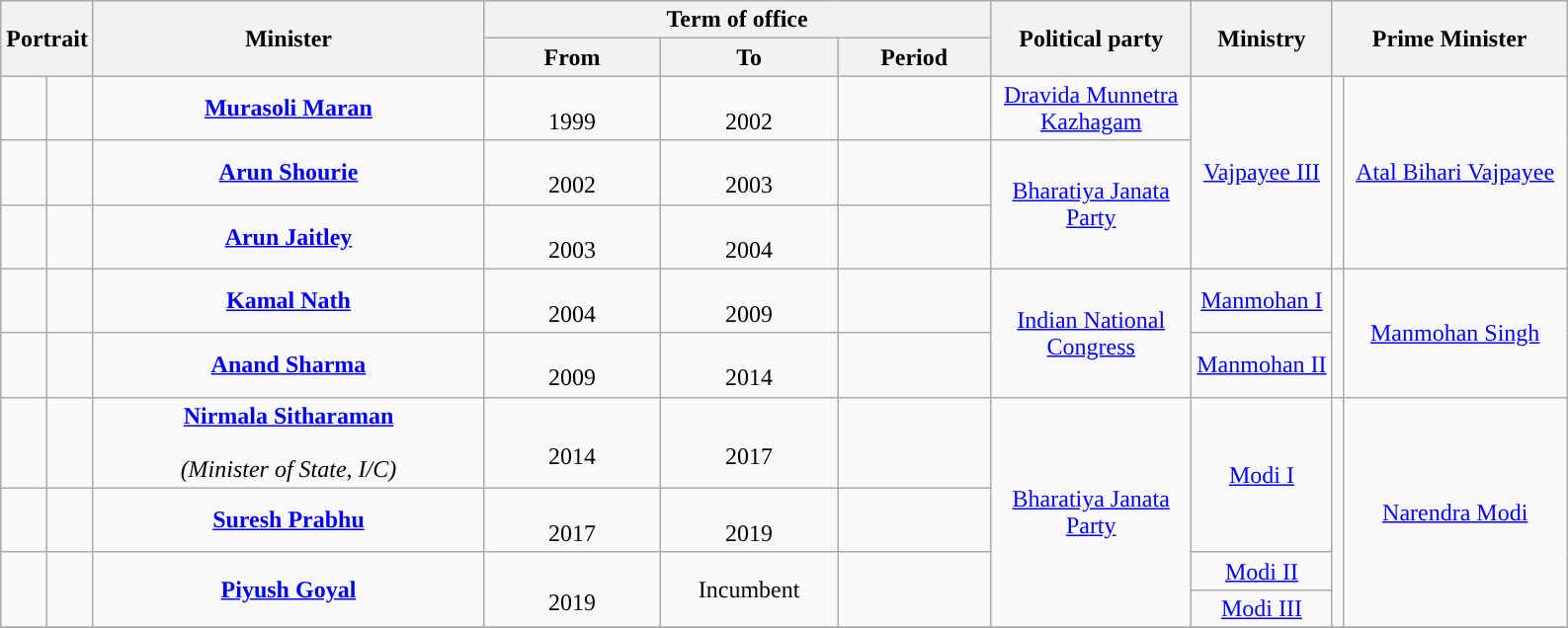<table class="wikitable" style="text-align:center">
<tr>
<th rowspan="2" colspan="2">Portrait</th>
<th rowspan="2" style="width:16em">Minister<br></th>
<th colspan="3">Term of office</th>
<th rowspan="2" style="width:8em">Political party</th>
<th rowspan="2">Ministry</th>
<th rowspan="2" colspan="2">Prime Minister</th>
</tr>
<tr>
<th style="width:7em">From</th>
<th style="width:7em">To</th>
<th style="width:6em">Period</th>
</tr>
<tr>
<td></td>
<td></td>
<td><strong><a href='#'>Murasoli Maran</a></strong><br></td>
<td><br>1999</td>
<td><br>2002</td>
<td><strong></strong></td>
<td><a href='#'>Dravida Munnetra Kazhagam</a></td>
<td rowspan="3"><a href='#'>Vajpayee III</a></td>
<td rowspan="3"></td>
<td rowspan="3" style="width:9em"><a href='#'>Atal Bihari Vajpayee</a></td>
</tr>
<tr>
<td></td>
<td></td>
<td><strong><a href='#'>Arun Shourie</a></strong><br></td>
<td><br>2002</td>
<td><br>2003</td>
<td><strong></strong></td>
<td rowspan="2"><a href='#'>Bharatiya Janata Party</a></td>
</tr>
<tr>
<td></td>
<td></td>
<td><strong><a href='#'>Arun Jaitley</a></strong><br></td>
<td><br>2003</td>
<td><br>2004</td>
<td><strong></strong></td>
</tr>
<tr>
<td></td>
<td></td>
<td><strong><a href='#'>Kamal Nath</a></strong><br></td>
<td><br>2004</td>
<td><br>2009</td>
<td><strong></strong></td>
<td rowspan="2"><a href='#'>Indian National Congress</a></td>
<td><a href='#'>Manmohan I</a></td>
<td rowspan="2"></td>
<td rowspan="2"><a href='#'>Manmohan Singh</a></td>
</tr>
<tr>
<td></td>
<td></td>
<td><strong><a href='#'>Anand Sharma</a></strong><br></td>
<td><br>2009</td>
<td><br>2014</td>
<td><strong></strong></td>
<td><a href='#'>Manmohan II</a></td>
</tr>
<tr>
<td></td>
<td></td>
<td><strong><a href='#'>Nirmala Sitharaman</a></strong><br><br><em>(Minister of State, I/C)</em></td>
<td><br>2014</td>
<td><br>2017</td>
<td><strong></strong></td>
<td rowspan="4"><a href='#'>Bharatiya Janata Party</a></td>
<td rowspan="2"><a href='#'>Modi I</a></td>
<td rowspan="4"></td>
<td rowspan="4"><a href='#'>Narendra Modi</a></td>
</tr>
<tr>
<td></td>
<td></td>
<td><strong><a href='#'>Suresh Prabhu</a></strong><br></td>
<td><br>2017</td>
<td><br>2019</td>
<td><strong></strong></td>
</tr>
<tr>
<td rowspan="2"></td>
<td rowspan="2"></td>
<td rowspan="2"><strong><a href='#'>Piyush Goyal</a></strong><br></td>
<td rowspan="2"><br>2019</td>
<td rowspan="2">Incumbent</td>
<td rowspan="2"><strong></strong></td>
<td><a href='#'>Modi II</a></td>
</tr>
<tr>
<td><a href='#'>Modi III</a></td>
</tr>
<tr>
</tr>
</table>
